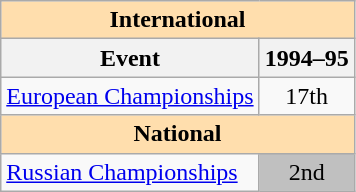<table class="wikitable" style="text-align:center">
<tr>
<th style="background-color: #ffdead; " colspan=2 align=center><strong>International</strong></th>
</tr>
<tr>
<th>Event</th>
<th>1994–95</th>
</tr>
<tr>
<td align=left><a href='#'>European Championships</a></td>
<td>17th</td>
</tr>
<tr>
<th style="background-color: #ffdead; " colspan=2 align=center><strong>National</strong></th>
</tr>
<tr>
<td align=left><a href='#'>Russian Championships</a></td>
<td bgcolor=silver>2nd</td>
</tr>
</table>
